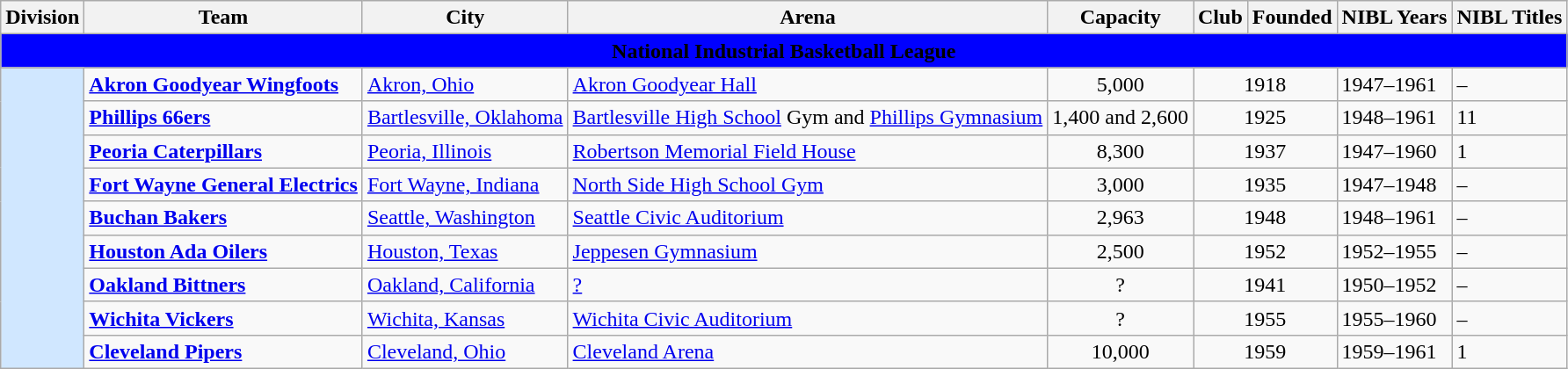<table class="wikitable" style="text-align:left">
<tr>
<th>Division</th>
<th>Team</th>
<th>City</th>
<th>Arena</th>
<th>Capacity</th>
<th>Club</th>
<th>Founded</th>
<th>NIBL Years</th>
<th>NIBL Titles</th>
</tr>
<tr>
<th style="background:blue;" colspan="9"><span>National Industrial Basketball League</span></th>
</tr>
<tr>
<th style="background:#D0E7FF;" rowspan="9"></th>
<td><strong><a href='#'>Akron Goodyear Wingfoots</a></strong></td>
<td><a href='#'>Akron, Ohio</a></td>
<td><a href='#'>Akron Goodyear Hall</a></td>
<td align=center>5,000</td>
<td colspan="2" style="text-align:center;">1918</td>
<td>1947–1961</td>
<td>–</td>
</tr>
<tr>
<td><strong><a href='#'>Phillips 66ers</a></strong></td>
<td><a href='#'>Bartlesville, Oklahoma</a></td>
<td><a href='#'>Bartlesville High School</a> Gym and <a href='#'>Phillips Gymnasium</a></td>
<td align=center>1,400 and 2,600</td>
<td colspan="2" style="text-align:center;">1925</td>
<td>1948–1961</td>
<td>11</td>
</tr>
<tr>
<td><strong><a href='#'>Peoria Caterpillars</a></strong></td>
<td><a href='#'>Peoria, Illinois</a></td>
<td><a href='#'>Robertson Memorial Field House</a></td>
<td align=center>8,300</td>
<td colspan="2" style="text-align:center;">1937</td>
<td>1947–1960</td>
<td>1</td>
</tr>
<tr>
<td><strong><a href='#'>Fort Wayne General Electrics</a></strong></td>
<td><a href='#'>Fort Wayne, Indiana</a></td>
<td><a href='#'>North Side High School Gym</a></td>
<td align=center>3,000</td>
<td colspan="2" style="text-align:center;">1935</td>
<td>1947–1948</td>
<td>–</td>
</tr>
<tr>
<td><strong><a href='#'>Buchan Bakers</a></strong></td>
<td><a href='#'>Seattle, Washington</a></td>
<td><a href='#'>Seattle Civic Auditorium</a></td>
<td align=center>2,963</td>
<td colspan="2" style="text-align:center;">1948</td>
<td>1948–1961</td>
<td>–</td>
</tr>
<tr>
<td><strong><a href='#'>Houston Ada Oilers</a></strong></td>
<td><a href='#'>Houston, Texas</a></td>
<td><a href='#'>Jeppesen Gymnasium</a></td>
<td align=center>2,500</td>
<td colspan="2" style="text-align:center;">1952</td>
<td>1952–1955</td>
<td>–</td>
</tr>
<tr>
<td><strong><a href='#'>Oakland Bittners</a></strong></td>
<td><a href='#'>Oakland, California</a></td>
<td><a href='#'>?</a></td>
<td align=center>?</td>
<td colspan="2" style="text-align:center;">1941</td>
<td>1950–1952</td>
<td>–</td>
</tr>
<tr>
<td><strong><a href='#'>Wichita Vickers</a></strong></td>
<td><a href='#'>Wichita, Kansas</a></td>
<td><a href='#'>Wichita Civic Auditorium</a></td>
<td align=center>?</td>
<td colspan="2" style="text-align:center;">1955</td>
<td>1955–1960</td>
<td>–</td>
</tr>
<tr>
<td><strong><a href='#'>Cleveland Pipers</a></strong></td>
<td><a href='#'>Cleveland, Ohio</a></td>
<td><a href='#'>Cleveland Arena</a></td>
<td align=center>10,000</td>
<td colspan="2" style="text-align:center;">1959</td>
<td>1959–1961</td>
<td>1</td>
</tr>
</table>
